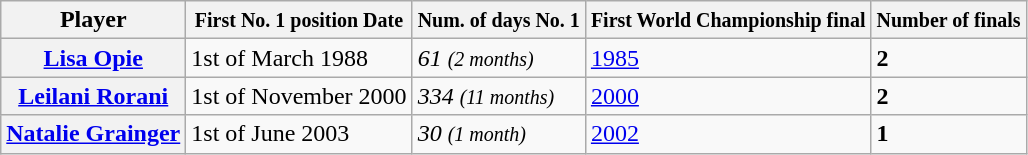<table class="wikitable">
<tr>
<th scope="col">Player</th>
<th scope="col"><small>First No. 1 position Date</small></th>
<th scope="col"><small>Num. of days No. 1</small></th>
<th scope="col"><small>First World Championship final</small></th>
<th scope="col"><small>Number of finals</small></th>
</tr>
<tr>
<th scope="row"> <a href='#'>Lisa Opie</a></th>
<td>1st of March 1988</td>
<td><em>61 <small>(2 months)</small></em></td>
<td><a href='#'>1985</a> </td>
<td><strong>2</strong></td>
</tr>
<tr>
<th scope="row"> <a href='#'>Leilani Rorani</a></th>
<td>1st of November 2000</td>
<td><em>334 <small>(11 months)</small></em></td>
<td><a href='#'>2000</a>  </td>
<td><strong>2</strong></td>
</tr>
<tr>
<th scope="row"> <a href='#'>Natalie Grainger</a></th>
<td>1st of June 2003</td>
<td><em>30 <small>(1 month)</small></em></td>
<td><a href='#'>2002</a> </td>
<td><strong>1</strong></td>
</tr>
</table>
